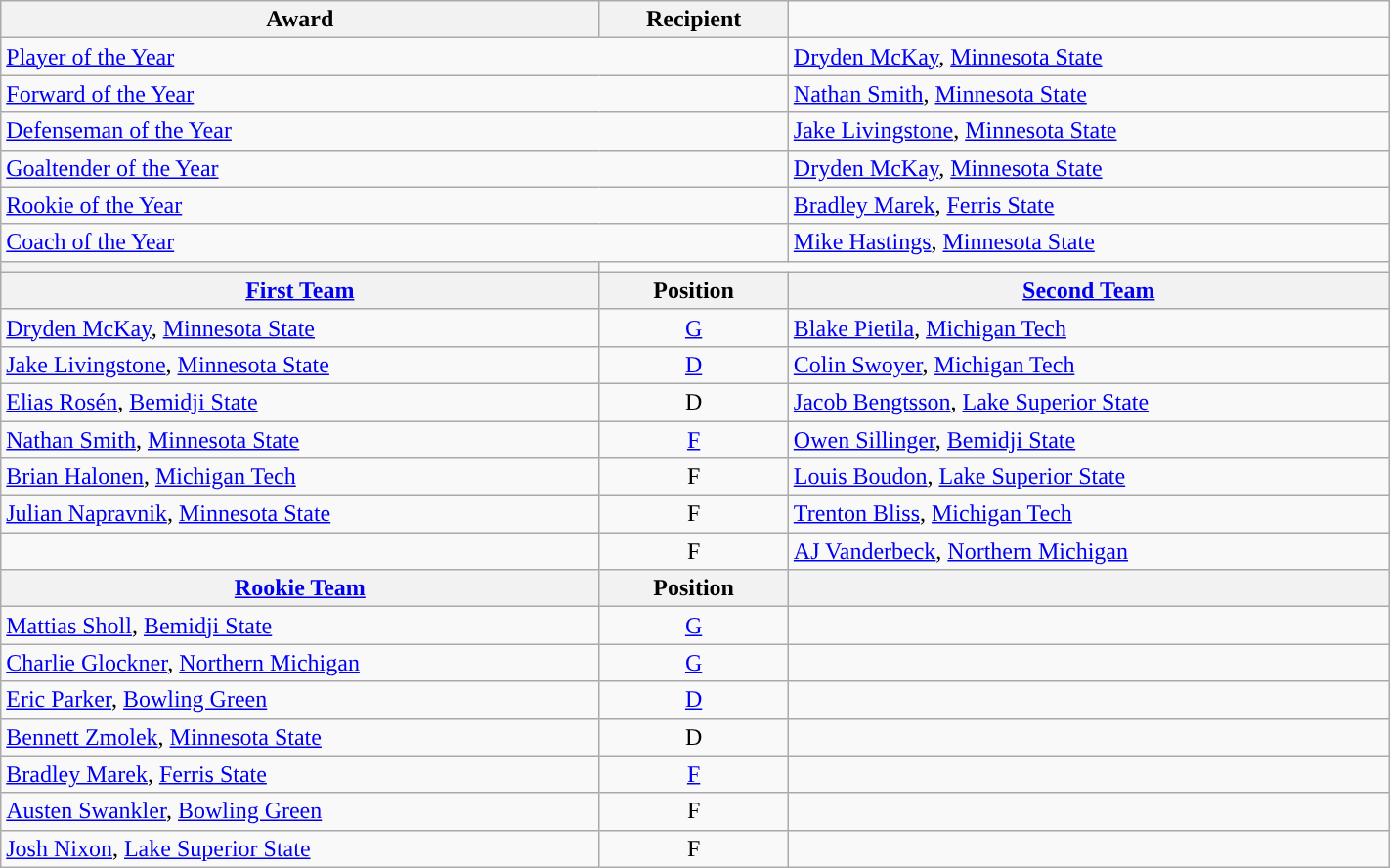<table class="wikitable" width=75%>
<tr>
<th>Award</th>
<th>Recipient</th>
</tr>
<tr>
<td colspan=2><a href='#'>Player of the Year</a></td>
<td><a href='#'>Dryden McKay</a>, <a href='#'>Minnesota State</a></td>
</tr>
<tr>
<td colspan=2><a href='#'>Forward of the Year</a></td>
<td><a href='#'>Nathan Smith</a>, <a href='#'>Minnesota State</a></td>
</tr>
<tr>
<td colspan=2><a href='#'>Defenseman of the Year</a></td>
<td><a href='#'>Jake Livingstone</a>, <a href='#'>Minnesota State</a></td>
</tr>
<tr>
<td colspan=2><a href='#'>Goaltender of the Year</a></td>
<td><a href='#'>Dryden McKay</a>, <a href='#'>Minnesota State</a></td>
</tr>
<tr>
<td colspan=2><a href='#'>Rookie of the Year</a></td>
<td><a href='#'>Bradley Marek</a>, <a href='#'>Ferris State</a></td>
</tr>
<tr>
<td colspan=2><a href='#'>Coach of the Year</a></td>
<td><a href='#'>Mike Hastings</a>, <a href='#'>Minnesota State</a><br></td>
</tr>
<tr>
<th><a href='#'></a></th>
</tr>
<tr>
<th><a href='#'>First Team</a></th>
<th>  Position  </th>
<th><a href='#'>Second Team</a></th>
</tr>
<tr>
<td><a href='#'>Dryden McKay</a>, <a href='#'>Minnesota State</a></td>
<td align=center><a href='#'>G</a></td>
<td><a href='#'>Blake Pietila</a>, <a href='#'>Michigan Tech</a></td>
</tr>
<tr>
<td><a href='#'>Jake Livingstone</a>, <a href='#'>Minnesota State</a></td>
<td align=center><a href='#'>D</a></td>
<td><a href='#'>Colin Swoyer</a>, <a href='#'>Michigan Tech</a></td>
</tr>
<tr>
<td><a href='#'>Elias Rosén</a>, <a href='#'>Bemidji State</a></td>
<td align=center>D</td>
<td><a href='#'>Jacob Bengtsson</a>, <a href='#'>Lake Superior State</a></td>
</tr>
<tr>
<td><a href='#'>Nathan Smith</a>, <a href='#'>Minnesota State</a></td>
<td align=center><a href='#'>F</a></td>
<td><a href='#'>Owen Sillinger</a>, <a href='#'>Bemidji State</a></td>
</tr>
<tr>
<td><a href='#'>Brian Halonen</a>, <a href='#'>Michigan Tech</a></td>
<td align=center>F</td>
<td><a href='#'>Louis Boudon</a>, <a href='#'>Lake Superior State</a></td>
</tr>
<tr>
<td><a href='#'>Julian Napravnik</a>, <a href='#'>Minnesota State</a></td>
<td align=center>F</td>
<td><a href='#'>Trenton Bliss</a>, <a href='#'>Michigan Tech</a></td>
</tr>
<tr>
<td></td>
<td align=center>F</td>
<td><a href='#'>AJ Vanderbeck</a>, <a href='#'>Northern Michigan</a></td>
</tr>
<tr>
<th><a href='#'>Rookie Team</a></th>
<th>  Position  </th>
<th></th>
</tr>
<tr>
<td><a href='#'>Mattias Sholl</a>, <a href='#'>Bemidji State</a></td>
<td align=center><a href='#'>G</a></td>
<td></td>
</tr>
<tr>
<td><a href='#'>Charlie Glockner</a>, <a href='#'>Northern Michigan</a></td>
<td align=center><a href='#'>G</a></td>
<td></td>
</tr>
<tr>
<td><a href='#'>Eric Parker</a>, <a href='#'>Bowling Green</a></td>
<td align=center><a href='#'>D</a></td>
<td></td>
</tr>
<tr>
<td><a href='#'>Bennett Zmolek</a>, <a href='#'>Minnesota State</a></td>
<td align=center>D</td>
<td></td>
</tr>
<tr>
<td><a href='#'>Bradley Marek</a>, <a href='#'>Ferris State</a></td>
<td align=center><a href='#'>F</a></td>
<td></td>
</tr>
<tr>
<td><a href='#'>Austen Swankler</a>, <a href='#'>Bowling Green</a></td>
<td align=center>F</td>
<td></td>
</tr>
<tr>
<td><a href='#'>Josh Nixon</a>, <a href='#'>Lake Superior State</a></td>
<td align=center>F</td>
<td></td>
</tr>
</table>
